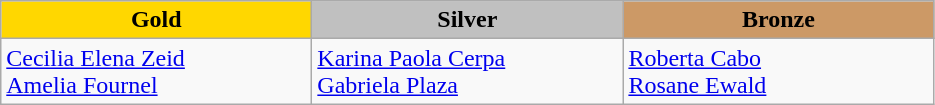<table class="wikitable" style="text-align:left">
<tr align="center">
<td width=200 bgcolor=gold><strong>Gold</strong></td>
<td width=200 bgcolor=silver><strong>Silver</strong></td>
<td width=200 bgcolor=CC9966><strong>Bronze</strong></td>
</tr>
<tr>
<td><a href='#'>Cecilia Elena Zeid</a><br><a href='#'>Amelia Fournel</a><br><em></em></td>
<td><a href='#'>Karina Paola Cerpa</a><br><a href='#'>Gabriela Plaza</a><br><em></em></td>
<td><a href='#'>Roberta Cabo</a><br><a href='#'>Rosane Ewald</a><br><em></em></td>
</tr>
</table>
